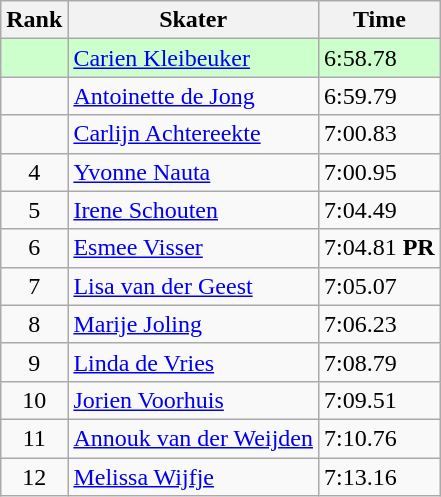<table class="wikitable">
<tr>
<th>Rank</th>
<th>Skater</th>
<th>Time</th>
</tr>
<tr bgcolor=ccffcc>
<td style="text-align:center"></td>
<td><a href='#'>Carien Kleibeuker</a></td>
<td>6:58.78</td>
</tr>
<tr>
<td style="text-align:center"></td>
<td><a href='#'>Antoinette de Jong</a></td>
<td>6:59.79</td>
</tr>
<tr>
<td style="text-align:center"></td>
<td><a href='#'>Carlijn Achtereekte</a></td>
<td>7:00.83</td>
</tr>
<tr>
<td style="text-align:center">4</td>
<td><a href='#'>Yvonne Nauta</a></td>
<td>7:00.95</td>
</tr>
<tr>
<td style="text-align:center">5</td>
<td><a href='#'>Irene Schouten</a></td>
<td>7:04.49</td>
</tr>
<tr>
<td style="text-align:center">6</td>
<td><a href='#'>Esmee Visser</a></td>
<td>7:04.81 <strong>PR</strong></td>
</tr>
<tr>
<td style="text-align:center">7</td>
<td><a href='#'>Lisa van der Geest</a></td>
<td>7:05.07</td>
</tr>
<tr>
<td style="text-align:center">8</td>
<td><a href='#'>Marije Joling</a></td>
<td>7:06.23</td>
</tr>
<tr>
<td style="text-align:center">9</td>
<td><a href='#'>Linda de Vries</a></td>
<td>7:08.79</td>
</tr>
<tr>
<td style="text-align:center">10</td>
<td><a href='#'>Jorien Voorhuis</a></td>
<td>7:09.51</td>
</tr>
<tr>
<td style="text-align:center">11</td>
<td><a href='#'>Annouk van der Weijden</a></td>
<td>7:10.76</td>
</tr>
<tr>
<td style="text-align:center">12</td>
<td><a href='#'>Melissa Wijfje</a></td>
<td>7:13.16</td>
</tr>
</table>
